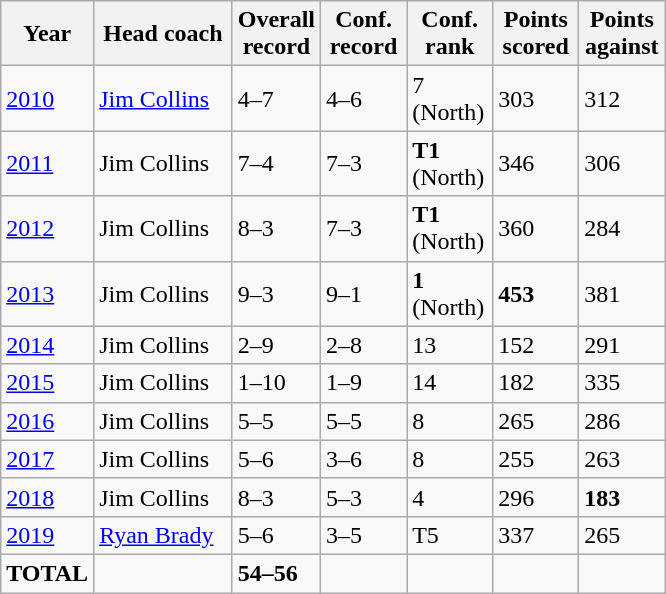<table class="sortable wikitable">
<tr>
<th width="50">Year</th>
<th width="85">Head coach</th>
<th width="50">Overall record</th>
<th width="50">Conf. record</th>
<th width="50">Conf. rank</th>
<th width="50">Points scored</th>
<th width="50">Points against</th>
</tr>
<tr align="left" bgcolor="">
<td><a href='#'>2010</a></td>
<td><a href='#'>Jim Collins</a></td>
<td>4–7</td>
<td>4–6</td>
<td>7 (North)</td>
<td>303</td>
<td>312</td>
</tr>
<tr align="left" bgcolor="">
<td><a href='#'>2011</a></td>
<td>Jim Collins</td>
<td>7–4</td>
<td>7–3</td>
<td><strong>T1</strong> (North)</td>
<td>346</td>
<td>306</td>
</tr>
<tr align="left" bgcolor="">
<td><a href='#'>2012</a></td>
<td>Jim Collins</td>
<td>8–3</td>
<td>7–3</td>
<td><strong>T1</strong> (North)</td>
<td>360</td>
<td>284</td>
</tr>
<tr align="left" bgcolor="">
<td><a href='#'>2013</a></td>
<td>Jim Collins</td>
<td>9–3</td>
<td>9–1</td>
<td><strong>1</strong> (North)</td>
<td><strong>453</strong></td>
<td>381</td>
</tr>
<tr align="left" bgcolor="">
<td><a href='#'>2014</a></td>
<td>Jim Collins</td>
<td>2–9</td>
<td>2–8</td>
<td>13</td>
<td>152</td>
<td>291</td>
</tr>
<tr align="left" bgcolor="">
<td><a href='#'>2015</a></td>
<td>Jim Collins</td>
<td>1–10</td>
<td>1–9</td>
<td>14</td>
<td>182</td>
<td>335</td>
</tr>
<tr align="left" bgcolor="">
<td><a href='#'>2016</a></td>
<td>Jim Collins</td>
<td>5–5</td>
<td>5–5</td>
<td>8</td>
<td>265</td>
<td>286</td>
</tr>
<tr align="left" bgcolor="">
<td><a href='#'>2017</a></td>
<td>Jim Collins</td>
<td>5–6</td>
<td>3–6</td>
<td>8</td>
<td>255</td>
<td>263</td>
</tr>
<tr align="left" bgcolor="">
<td><a href='#'>2018</a></td>
<td>Jim Collins</td>
<td>8–3</td>
<td>5–3</td>
<td>4</td>
<td>296</td>
<td><strong>183</strong></td>
</tr>
<tr align="left" bgcolor="">
<td><a href='#'>2019</a></td>
<td><a href='#'>Ryan Brady</a></td>
<td>5–6</td>
<td>3–5</td>
<td>T5</td>
<td>337</td>
<td>265</td>
</tr>
<tr align="left" bgcolor="">
<td><strong>TOTAL</strong></td>
<td></td>
<td><strong>54–56</strong></td>
<td></td>
<td></td>
<td></td>
<td></td>
</tr>
</table>
